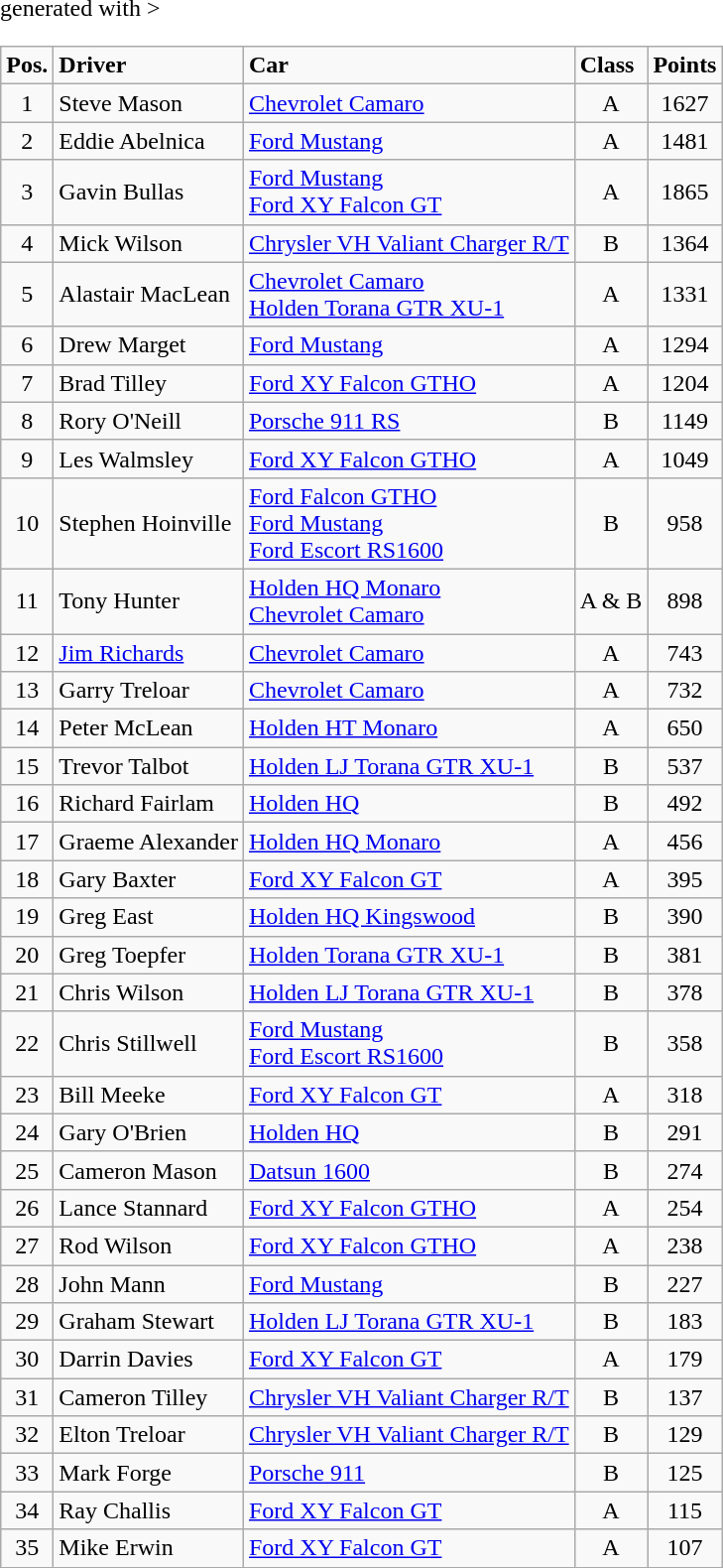<table class="wikitable" <hiddentext>generated with >
<tr style="font-weight:bold">
<td height="14" align="center">Pos.</td>
<td>Driver</td>
<td>Car</td>
<td>Class</td>
<td>Points</td>
</tr>
<tr>
<td height="14" align="center">1</td>
<td>Steve Mason</td>
<td><a href='#'>Chevrolet Camaro</a></td>
<td align="center">A</td>
<td align="center">1627</td>
</tr>
<tr>
<td height="14" align="center">2</td>
<td>Eddie Abelnica</td>
<td><a href='#'>Ford Mustang</a></td>
<td align="center">A</td>
<td align="center">1481</td>
</tr>
<tr>
<td height="14" align="center">3</td>
<td>Gavin Bullas</td>
<td><a href='#'>Ford Mustang</a> <br> <a href='#'>Ford XY Falcon GT</a></td>
<td align="center">A</td>
<td align="center">1865</td>
</tr>
<tr>
<td height="14" align="center">4</td>
<td>Mick Wilson</td>
<td><a href='#'>Chrysler VH Valiant Charger R/T</a></td>
<td align="center">B</td>
<td align="center">1364</td>
</tr>
<tr>
<td height="14" align="center">5</td>
<td>Alastair MacLean</td>
<td><a href='#'>Chevrolet Camaro</a> <br> <a href='#'>Holden Torana GTR XU-1</a></td>
<td align="center">A</td>
<td align="center">1331</td>
</tr>
<tr>
<td height="14" align="center">6</td>
<td>Drew Marget</td>
<td><a href='#'>Ford Mustang</a></td>
<td align="center">A</td>
<td align="center">1294</td>
</tr>
<tr>
<td height="14" align="center">7</td>
<td>Brad Tilley</td>
<td><a href='#'>Ford XY Falcon GTHO</a></td>
<td align="center">A</td>
<td align="center">1204</td>
</tr>
<tr>
<td height="14" align="center">8</td>
<td>Rory O'Neill</td>
<td><a href='#'>Porsche 911 RS</a></td>
<td align="center">B</td>
<td align="center">1149</td>
</tr>
<tr>
<td height="14" align="center">9</td>
<td>Les Walmsley</td>
<td><a href='#'>Ford XY Falcon GTHO</a></td>
<td align="center">A</td>
<td align="center">1049</td>
</tr>
<tr>
<td height="14" align="center">10</td>
<td>Stephen Hoinville</td>
<td><a href='#'>Ford Falcon GTHO</a> <br> <a href='#'>Ford Mustang</a> <br> <a href='#'>Ford Escort RS1600</a></td>
<td align="center">B</td>
<td align="center">958</td>
</tr>
<tr>
<td height="14" align="center">11</td>
<td>Tony Hunter</td>
<td><a href='#'>Holden HQ Monaro</a> <br> <a href='#'>Chevrolet Camaro</a></td>
<td align="center">A & B</td>
<td align="center">898</td>
</tr>
<tr>
<td height="14" align="center">12</td>
<td><a href='#'>Jim Richards</a></td>
<td><a href='#'>Chevrolet Camaro</a></td>
<td align="center">A</td>
<td align="center">743</td>
</tr>
<tr>
<td height="14" align="center">13</td>
<td>Garry Treloar</td>
<td><a href='#'>Chevrolet Camaro</a></td>
<td align="center">A</td>
<td align="center">732</td>
</tr>
<tr>
<td height="14" align="center">14</td>
<td>Peter McLean</td>
<td><a href='#'>Holden HT Monaro</a></td>
<td align="center">A</td>
<td align="center">650</td>
</tr>
<tr>
<td height="14" align="center">15</td>
<td>Trevor Talbot</td>
<td><a href='#'>Holden LJ Torana GTR XU-1</a></td>
<td align="center">B</td>
<td align="center">537</td>
</tr>
<tr>
<td height="14" align="center">16</td>
<td>Richard Fairlam</td>
<td><a href='#'>Holden HQ</a></td>
<td align="center">B</td>
<td align="center">492</td>
</tr>
<tr>
<td height="14" align="center">17</td>
<td>Graeme Alexander</td>
<td><a href='#'>Holden HQ Monaro</a></td>
<td align="center">A</td>
<td align="center">456</td>
</tr>
<tr>
<td height="14" align="center">18</td>
<td>Gary Baxter</td>
<td><a href='#'>Ford XY Falcon GT</a></td>
<td align="center">A</td>
<td align="center">395</td>
</tr>
<tr>
<td height="14" align="center">19</td>
<td>Greg East</td>
<td><a href='#'>Holden HQ Kingswood</a></td>
<td align="center">B</td>
<td align="center">390</td>
</tr>
<tr>
<td height="14" align="center">20</td>
<td>Greg Toepfer</td>
<td><a href='#'>Holden Torana GTR XU-1</a></td>
<td align="center">B</td>
<td align="center">381</td>
</tr>
<tr>
<td height="14" align="center">21</td>
<td>Chris Wilson</td>
<td><a href='#'>Holden LJ Torana GTR XU-1</a></td>
<td align="center">B</td>
<td align="center">378</td>
</tr>
<tr>
<td height="14" align="center">22</td>
<td>Chris Stillwell</td>
<td><a href='#'>Ford Mustang</a> <br> <a href='#'>Ford Escort RS1600</a></td>
<td align="center">B</td>
<td align="center">358</td>
</tr>
<tr>
<td height="14" align="center">23</td>
<td>Bill Meeke</td>
<td><a href='#'>Ford XY Falcon GT</a></td>
<td align="center">A</td>
<td align="center">318</td>
</tr>
<tr>
<td height="14" align="center">24</td>
<td>Gary O'Brien</td>
<td><a href='#'>Holden HQ</a></td>
<td align="center">B</td>
<td align="center">291</td>
</tr>
<tr>
<td height="14" align="center">25</td>
<td>Cameron Mason</td>
<td><a href='#'>Datsun 1600</a></td>
<td align="center">B</td>
<td align="center">274</td>
</tr>
<tr>
<td height="14" align="center">26</td>
<td>Lance Stannard</td>
<td><a href='#'>Ford XY Falcon GTHO</a></td>
<td align="center">A</td>
<td align="center">254</td>
</tr>
<tr>
<td height="14" align="center">27</td>
<td>Rod Wilson</td>
<td><a href='#'>Ford XY Falcon GTHO</a></td>
<td align="center">A</td>
<td align="center">238</td>
</tr>
<tr>
<td height="14" align="center">28</td>
<td>John Mann</td>
<td><a href='#'>Ford Mustang</a></td>
<td align="center">B</td>
<td align="center">227</td>
</tr>
<tr>
<td height="14" align="center">29</td>
<td>Graham Stewart</td>
<td><a href='#'>Holden LJ Torana GTR XU-1</a></td>
<td align="center">B</td>
<td align="center">183</td>
</tr>
<tr>
<td height="14" align="center">30</td>
<td>Darrin Davies</td>
<td><a href='#'>Ford XY Falcon GT</a></td>
<td align="center">A</td>
<td align="center">179</td>
</tr>
<tr>
<td height="14" align="center">31</td>
<td>Cameron Tilley</td>
<td><a href='#'>Chrysler VH Valiant Charger R/T</a></td>
<td align="center">B</td>
<td align="center">137</td>
</tr>
<tr>
<td height="14" align="center">32</td>
<td>Elton Treloar</td>
<td><a href='#'>Chrysler VH Valiant Charger R/T</a></td>
<td align="center">B</td>
<td align="center">129</td>
</tr>
<tr>
<td height="14" align="center">33</td>
<td>Mark Forge</td>
<td><a href='#'>Porsche 911</a></td>
<td align="center">B</td>
<td align="center">125</td>
</tr>
<tr>
<td height="14" align="center">34</td>
<td>Ray Challis</td>
<td><a href='#'>Ford XY Falcon GT</a></td>
<td align="center">A</td>
<td align="center">115</td>
</tr>
<tr>
<td height="14" align="center">35</td>
<td>Mike Erwin</td>
<td><a href='#'>Ford XY Falcon GT</a></td>
<td align="center">A</td>
<td align="center">107</td>
</tr>
</table>
